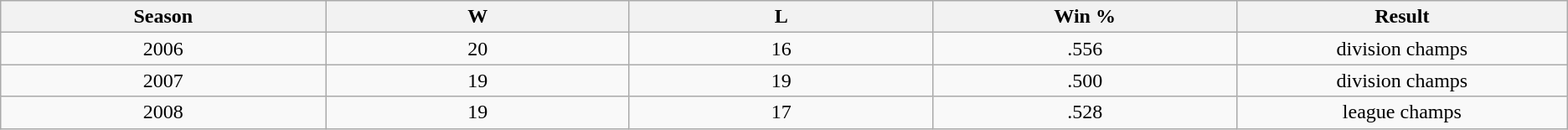<table class="wikitable">
<tr>
<th bgcolor="#DDDDFF" width="3%">Season</th>
<th bgcolor="#DDDDFF" width="3%">W</th>
<th bgcolor="#DDDDFF" width="3%">L</th>
<th bgcolor="#DDDDFF" width="3%">Win %</th>
<th bgcolor="#DDDDFF" width="3%">Result</th>
</tr>
<tr>
<td align=center>2006</td>
<td align=center>20</td>
<td align=center>16</td>
<td align=center>.556</td>
<td align=center>division champs</td>
</tr>
<tr>
<td align=center>2007</td>
<td align=center>19</td>
<td align=center>19</td>
<td align=center>.500</td>
<td align=center>division champs</td>
</tr>
<tr>
<td align=center>2008</td>
<td align=center>19</td>
<td align=center>17</td>
<td align=center>.528</td>
<td align=center>league champs</td>
</tr>
</table>
